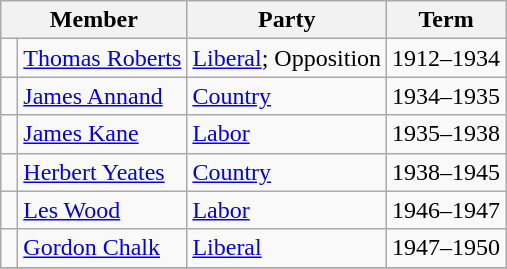<table class="wikitable">
<tr>
<th colspan="2">Member</th>
<th>Party</th>
<th>Term</th>
</tr>
<tr>
<td> </td>
<td><a href='#'>Thomas Roberts</a></td>
<td><a href='#'>Liberal</a>; Opposition</td>
<td>1912–1934</td>
</tr>
<tr>
<td> </td>
<td><a href='#'>James Annand</a></td>
<td><a href='#'>Country</a></td>
<td>1934–1935</td>
</tr>
<tr>
<td> </td>
<td><a href='#'>James Kane</a></td>
<td><a href='#'>Labor</a></td>
<td>1935–1938</td>
</tr>
<tr>
<td> </td>
<td><a href='#'>Herbert Yeates</a></td>
<td><a href='#'>Country</a></td>
<td>1938–1945</td>
</tr>
<tr>
<td> </td>
<td><a href='#'>Les Wood</a></td>
<td><a href='#'>Labor</a></td>
<td>1946–1947</td>
</tr>
<tr>
<td> </td>
<td><a href='#'>Gordon Chalk</a></td>
<td><a href='#'>Liberal</a></td>
<td>1947–1950</td>
</tr>
<tr>
</tr>
</table>
